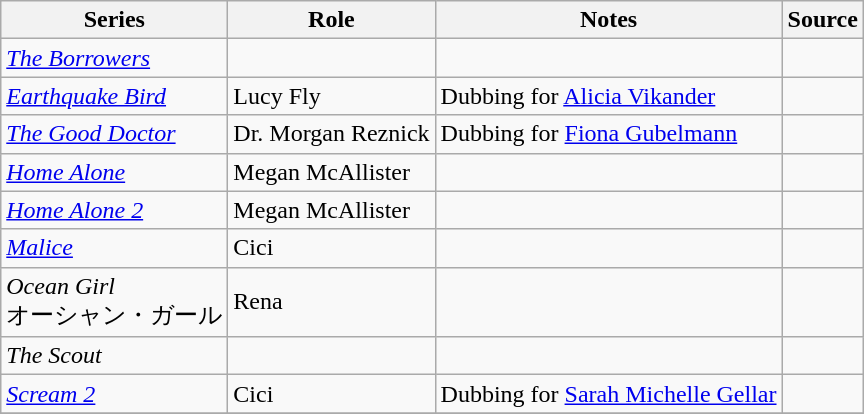<table class="wikitable sortable plainrowheaders">
<tr>
<th>Series</th>
<th>Role</th>
<th class="unsortable">Notes</th>
<th class="unsortable">Source</th>
</tr>
<tr>
<td><em><a href='#'>The Borrowers</a></em></td>
<td></td>
<td></td>
<td></td>
</tr>
<tr>
<td><em><a href='#'>Earthquake Bird</a></em></td>
<td>Lucy Fly</td>
<td>Dubbing for <a href='#'>Alicia Vikander</a></td>
<td></td>
</tr>
<tr>
<td><em><a href='#'>The Good Doctor</a></em></td>
<td>Dr. Morgan Reznick</td>
<td>Dubbing for <a href='#'>Fiona Gubelmann</a></td>
<td></td>
</tr>
<tr>
<td><em><a href='#'>Home Alone</a></em></td>
<td>Megan McAllister</td>
<td></td>
<td></td>
</tr>
<tr>
<td><em><a href='#'>Home Alone 2</a></em></td>
<td>Megan McAllister</td>
<td></td>
<td></td>
</tr>
<tr>
<td><em><a href='#'>Malice</a></em></td>
<td>Cici</td>
<td></td>
<td></td>
</tr>
<tr>
<td><em>Ocean Girl</em><br>オーシャン・ガール</td>
<td>Rena</td>
<td></td>
<td></td>
</tr>
<tr>
<td><em>The Scout</em></td>
<td></td>
<td></td>
<td></td>
</tr>
<tr>
<td><em><a href='#'>Scream 2</a></em></td>
<td>Cici</td>
<td>Dubbing for <a href='#'>Sarah Michelle Gellar</a></td>
<td></td>
</tr>
<tr>
</tr>
</table>
